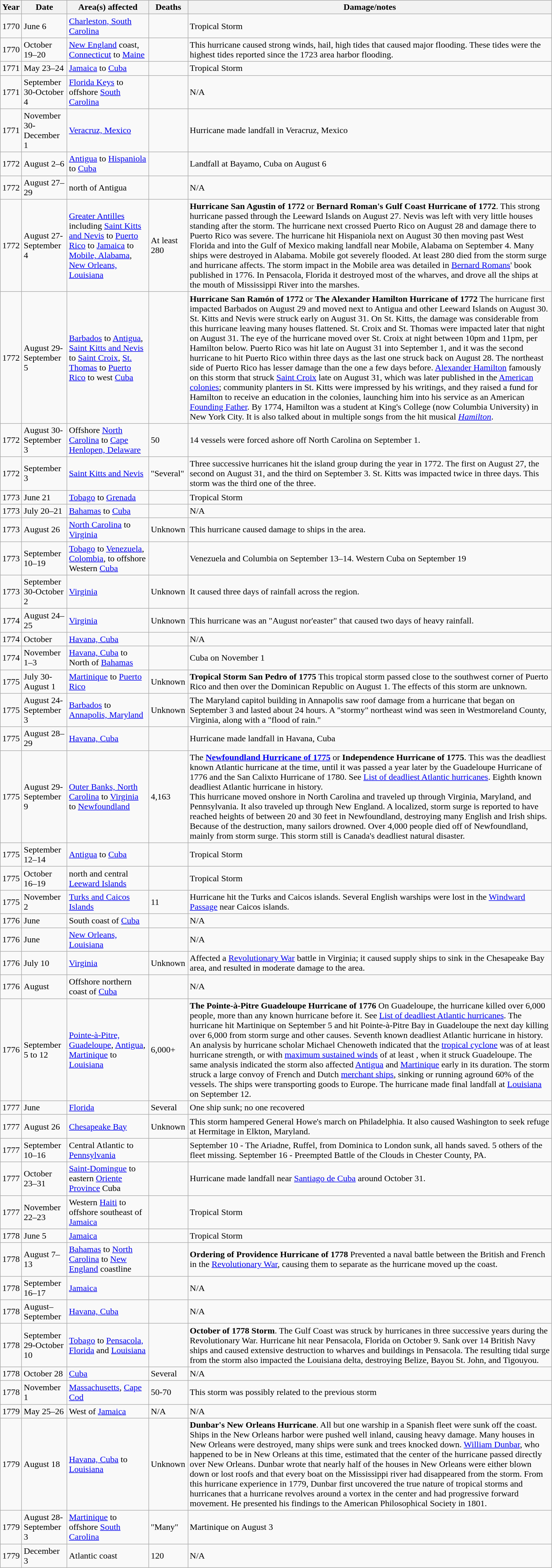<table class="wikitable" style="width:80%;">
<tr>
<th>Year</th>
<th>Date</th>
<th>Area(s) affected</th>
<th>Deaths</th>
<th>Damage/notes</th>
</tr>
<tr>
<td>1770</td>
<td>June 6</td>
<td><a href='#'>Charleston, South Carolina</a></td>
<td></td>
<td>Tropical Storm </td>
</tr>
<tr>
<td>1770</td>
<td>October 19–20</td>
<td><a href='#'>New England</a> coast, <a href='#'>Connecticut</a> to <a href='#'>Maine</a></td>
<td></td>
<td>This hurricane caused strong winds, hail, high tides that caused major flooding. These tides were the highest tides reported since the 1723 area harbor flooding.</td>
</tr>
<tr>
<td>1771</td>
<td>May 23–24</td>
<td><a href='#'>Jamaica</a> to <a href='#'>Cuba</a></td>
<td></td>
<td>Tropical Storm </td>
</tr>
<tr>
<td>1771</td>
<td>September 30-October 4</td>
<td><a href='#'>Florida Keys</a> to offshore <a href='#'>South Carolina</a></td>
<td></td>
<td>N/A </td>
</tr>
<tr>
<td>1771</td>
<td>November 30-December 1</td>
<td><a href='#'>Veracruz, Mexico</a></td>
<td></td>
<td>Hurricane made landfall in Veracruz, Mexico </td>
</tr>
<tr>
<td>1772</td>
<td>August 2–6</td>
<td><a href='#'>Antigua</a> to <a href='#'>Hispaniola</a> to <a href='#'>Cuba</a></td>
<td></td>
<td>Landfall at Bayamo, Cuba on August 6 </td>
</tr>
<tr>
<td>1772</td>
<td>August 27–29</td>
<td>north of Antigua</td>
<td></td>
<td>N/A </td>
</tr>
<tr>
<td>1772</td>
<td>August 27-September 4</td>
<td><a href='#'>Greater Antilles</a> including <a href='#'>Saint Kitts and Nevis</a> to <a href='#'>Puerto Rico</a> to <a href='#'>Jamaica</a> to <a href='#'>Mobile, Alabama</a>, <a href='#'>New Orleans, Louisiana</a></td>
<td>At least 280</td>
<td><strong>Hurricane San Agustin of 1772</strong> or <strong>Bernard Roman's Gulf Coast Hurricane of 1772</strong>. This strong hurricane passed through the Leeward Islands on August 27. Nevis was left with very little houses standing after the storm. The hurricane next crossed Puerto Rico on August 28 and damage there to Puerto Rico was severe. The hurricane hit Hispaniola next on August 30 then moving past West Florida and into the Gulf of Mexico making landfall near Mobile, Alabama on September 4. Many ships were destroyed in Alabama. Mobile got severely flooded. At least 280 died from the storm surge and hurricane affects. The storm impact in the Mobile area was detailed in <a href='#'>Bernard Romans</a>' book published in 1776. In Pensacola, Florida it destroyed most of the wharves, and drove all the ships at the mouth of Mississippi River into the marshes.</td>
</tr>
<tr>
<td>1772</td>
<td>August 29-September 5</td>
<td><a href='#'>Barbados</a> to <a href='#'>Antigua</a>, <a href='#'>Saint Kitts and Nevis</a> to <a href='#'>Saint Croix</a>, <a href='#'>St. Thomas</a> to <a href='#'>Puerto Rico</a> to west <a href='#'>Cuba</a></td>
<td></td>
<td><strong>Hurricane San Ramón of 1772</strong> or <strong>The Alexander Hamilton Hurricane of 1772</strong> The hurricane first impacted Barbados on August 29 and moved next to Antigua and other Leeward Islands on August 30. St. Kitts and Nevis were struck early on August 31. On St. Kitts, the damage was considerable from this hurricane leaving many houses flattened. St. Croix and St. Thomas were impacted later that night on August 31. The eye of the hurricane moved over St. Croix at night between 10pm and 11pm, per Hamilton below. Puerto Rico was hit late on August 31 into September 1, and it was the second hurricane to hit Puerto Rico within three days as the last one struck back on August 28. The northeast side of Puerto Rico has lesser damage than the one a few days before. <a href='#'>Alexander Hamilton</a> famously  on this storm that struck <a href='#'>Saint Croix</a> late on August 31, which was later published in the <a href='#'>American colonies</a>; community planters in St. Kitts were impressed by his writings, and they raised a fund for Hamilton to receive an education in the colonies, launching him into his service as an American <a href='#'>Founding Father</a>. By 1774, Hamilton was a student at King's College (now Columbia University) in New York City. It is also talked about in multiple songs from the hit musical <em><a href='#'>Hamilton</a></em>.</td>
</tr>
<tr>
<td>1772</td>
<td>August 30-September 3</td>
<td>Offshore <a href='#'>North Carolina</a> to <a href='#'>Cape Henlopen, Delaware</a></td>
<td>50</td>
<td>14 vessels were forced ashore off North Carolina on September 1.</td>
</tr>
<tr>
<td>1772</td>
<td>September 3</td>
<td><a href='#'>Saint Kitts and Nevis</a></td>
<td>"Several"</td>
<td>Three successive hurricanes hit the island group during the year in 1772. The first on August 27, the second on August 31, and the third on September 3. St. Kitts was impacted twice in three days. This storm was the third one of the three.</td>
</tr>
<tr>
<td>1773</td>
<td>June 21</td>
<td><a href='#'>Tobago</a> to <a href='#'>Grenada</a></td>
<td></td>
<td>Tropical Storm </td>
</tr>
<tr>
<td>1773</td>
<td>July 20–21</td>
<td><a href='#'>Bahamas</a> to <a href='#'>Cuba</a></td>
<td></td>
<td>N/A </td>
</tr>
<tr>
<td>1773</td>
<td>August 26</td>
<td><a href='#'>North Carolina</a> to <a href='#'>Virginia</a></td>
<td>Unknown</td>
<td>This hurricane caused damage to ships in the area.</td>
</tr>
<tr>
<td>1773</td>
<td>September 10–19</td>
<td><a href='#'>Tobago</a> to <a href='#'>Venezuela</a>, <a href='#'>Colombia</a>, to offshore Western <a href='#'>Cuba</a></td>
<td></td>
<td>Venezuela and Columbia on September 13–14. Western Cuba on September 19 </td>
</tr>
<tr>
<td>1773</td>
<td>September 30-October 2</td>
<td><a href='#'>Virginia</a></td>
<td>Unknown</td>
<td>It caused three days of rainfall across the region.</td>
</tr>
<tr>
<td>1774</td>
<td>August 24–25</td>
<td><a href='#'>Virginia</a></td>
<td>Unknown</td>
<td>This hurricane was an "August nor'easter" that caused two days of heavy rainfall.</td>
</tr>
<tr>
<td>1774</td>
<td>October</td>
<td><a href='#'>Havana, Cuba</a></td>
<td></td>
<td>N/A </td>
</tr>
<tr>
<td>1774</td>
<td>November 1–3</td>
<td><a href='#'>Havana, Cuba</a> to North of <a href='#'>Bahamas</a></td>
<td></td>
<td>Cuba on November 1 </td>
</tr>
<tr>
<td>1775</td>
<td>July 30-August 1</td>
<td><a href='#'>Martinique</a> to <a href='#'>Puerto Rico</a></td>
<td>Unknown</td>
<td><strong>Tropical Storm San Pedro of 1775</strong> This tropical storm passed close to the southwest corner of Puerto Rico and then over the Dominican Republic on August 1. The effects of this storm are unknown.</td>
</tr>
<tr>
<td>1775</td>
<td>August 24-September 3</td>
<td><a href='#'>Barbados</a> to <a href='#'>Annapolis, Maryland</a></td>
<td>Unknown</td>
<td>The Maryland capitol building in Annapolis saw roof damage from a hurricane that began on September 3 and lasted about 24 hours. A "stormy" northeast wind was seen in Westmoreland County, Virginia, along with a "flood of rain."</td>
</tr>
<tr>
<td>1775</td>
<td>August 28–29</td>
<td><a href='#'>Havana, Cuba</a></td>
<td></td>
<td>Hurricane made landfall in Havana, Cuba </td>
</tr>
<tr>
<td>1775</td>
<td>August 29-September 9</td>
<td><a href='#'>Outer Banks, North Carolina</a> to <a href='#'>Virginia</a> to <a href='#'>Newfoundland</a></td>
<td>4,163</td>
<td>The <strong><a href='#'>Newfoundland Hurricane of 1775</a></strong> or <strong>Independence Hurricane of 1775</strong>. This was the deadliest known Atlantic hurricane at the time, until it was passed a year later by the Guadeloupe Hurricane of 1776 and the San Calixto Hurricane of 1780. See <a href='#'>List of deadliest Atlantic hurricanes</a>. Eighth known deadliest Atlantic hurricane in history.<br>This hurricane moved onshore in North Carolina and traveled up through Virginia, Maryland, and Pennsylvania. It also traveled up through New England. A localized, storm surge is reported to have reached heights of between 20 and 30 feet in Newfoundland, destroying many English and Irish ships. Because of the destruction, many sailors drowned. Over 4,000 people died off of Newfoundland, mainly from storm surge. This storm still is Canada's deadliest natural disaster.</td>
</tr>
<tr>
<td>1775</td>
<td>September 12–14</td>
<td><a href='#'>Antigua</a> to <a href='#'>Cuba</a></td>
<td></td>
<td>Tropical Storm </td>
</tr>
<tr>
<td>1775</td>
<td>October 16–19</td>
<td>north and central <a href='#'>Leeward Islands</a></td>
<td></td>
<td>Tropical Storm </td>
</tr>
<tr>
<td>1775</td>
<td>November 2</td>
<td><a href='#'>Turks and Caicos Islands</a></td>
<td>11</td>
<td>Hurricane hit the Turks and Caicos islands. Several English warships were lost in the <a href='#'>Windward Passage</a> near Caicos islands.</td>
</tr>
<tr>
<td>1776</td>
<td>June</td>
<td>South coast of <a href='#'>Cuba</a></td>
<td></td>
<td>N/A </td>
</tr>
<tr>
<td>1776</td>
<td>June</td>
<td><a href='#'>New Orleans, Louisiana</a></td>
<td></td>
<td>N/A </td>
</tr>
<tr>
<td>1776</td>
<td>July 10</td>
<td><a href='#'>Virginia</a></td>
<td>Unknown</td>
<td>Affected a <a href='#'>Revolutionary War</a> battle in Virginia; it caused supply ships to sink in the Chesapeake Bay area, and resulted in moderate damage to the area.</td>
</tr>
<tr>
<td>1776</td>
<td>August</td>
<td>Offshore northern coast of <a href='#'>Cuba</a></td>
<td></td>
<td>N/A </td>
</tr>
<tr>
<td>1776</td>
<td>September 5 to 12</td>
<td><a href='#'>Pointe-à-Pitre, Guadeloupe</a>, <a href='#'>Antigua</a>, <a href='#'>Martinique</a> to <a href='#'>Louisiana</a></td>
<td>6,000+</td>
<td><strong>The Pointe-à-Pitre Guadeloupe Hurricane of 1776</strong> On Guadeloupe, the hurricane killed over 6,000 people, more than any known hurricane before it. See <a href='#'>List of deadliest Atlantic hurricanes</a>. The hurricane hit Martinique on September 5 and hit Pointe-à-Pitre Bay in Guadeloupe the next day killing over 6,000 from storm surge and other causes. Seventh known deadliest Atlantic hurricane in history.<br>An analysis by hurricane scholar Michael Chenoweth indicated that the <a href='#'>tropical cyclone</a> was of at least hurricane strength, or with <a href='#'>maximum sustained winds</a> of at least , when it struck Guadeloupe. The same analysis indicated the storm also affected <a href='#'>Antigua</a> and <a href='#'>Martinique</a> early in its duration. The storm struck a large convoy of French and Dutch <a href='#'>merchant ships</a>, sinking or running aground 60% of the vessels. The ships were transporting goods to Europe. The hurricane made final landfall at <a href='#'>Louisiana</a> on September 12.</td>
</tr>
<tr>
<td>1777</td>
<td>June</td>
<td><a href='#'>Florida</a></td>
<td>Several</td>
<td>One ship sunk; no one recovered</td>
</tr>
<tr>
<td>1777</td>
<td>August 26</td>
<td><a href='#'>Chesapeake Bay</a></td>
<td>Unknown</td>
<td>This storm hampered General Howe's march on Philadelphia. It also caused Washington to seek refuge at Hermitage in Elkton, Maryland.</td>
</tr>
<tr>
<td>1777</td>
<td>September 10–16</td>
<td>Central Atlantic to <a href='#'>Pennsylvania</a></td>
<td></td>
<td>September 10 - The Ariadne, Ruffel, from Dominica to London sunk, all hands saved. 5 others of the fleet missing. September 16 - Preempted Battle of the Clouds in Chester County, PA.</td>
</tr>
<tr>
<td>1777</td>
<td>October 23–31</td>
<td><a href='#'>Saint-Domingue</a> to eastern <a href='#'>Oriente Province</a> Cuba</td>
<td></td>
<td>Hurricane made landfall near <a href='#'>Santiago de Cuba</a> around October 31.</td>
</tr>
<tr>
<td>1777</td>
<td>November 22–23</td>
<td>Western <a href='#'>Haiti</a> to offshore southeast of <a href='#'>Jamaica</a></td>
<td></td>
<td>Tropical Storm </td>
</tr>
<tr>
<td>1778</td>
<td>June 5</td>
<td><a href='#'>Jamaica</a></td>
<td></td>
<td>Tropical Storm </td>
</tr>
<tr>
<td>1778</td>
<td>August 7–13</td>
<td><a href='#'>Bahamas</a> to <a href='#'>North Carolina</a> to <a href='#'>New England</a> coastline</td>
<td></td>
<td><strong>Ordering of Providence Hurricane of 1778</strong> Prevented a naval battle between the British and French in the <a href='#'>Revolutionary War</a>, causing them to separate as the hurricane moved up the coast.</td>
</tr>
<tr>
<td>1778</td>
<td>September 16–17</td>
<td><a href='#'>Jamaica</a></td>
<td></td>
<td>N/A </td>
</tr>
<tr>
<td>1778</td>
<td>August–September</td>
<td><a href='#'>Havana, Cuba</a></td>
<td></td>
<td>N/A </td>
</tr>
<tr>
<td>1778</td>
<td>September 29-October 10</td>
<td><a href='#'>Tobago</a> to <a href='#'>Pensacola, Florida</a> and <a href='#'>Louisiana</a></td>
<td></td>
<td><strong>October of 1778 Storm</strong>. The Gulf Coast was struck by hurricanes in three successive years during the Revolutionary War. Hurricane hit near Pensacola, Florida on October 9. Sank over 14 British Navy ships and caused extensive destruction to wharves and buildings in Pensacola. The resulting tidal surge from the storm also impacted the Louisiana delta, destroying Belize, Bayou St. John, and Tigouyou.</td>
</tr>
<tr>
<td>1778</td>
<td>October 28</td>
<td><a href='#'>Cuba</a></td>
<td>Several</td>
<td>N/A</td>
</tr>
<tr>
<td>1778</td>
<td>November 1</td>
<td><a href='#'>Massachusetts</a>, <a href='#'>Cape Cod</a></td>
<td>50-70</td>
<td>This storm was possibly related to the previous storm</td>
</tr>
<tr>
<td>1779</td>
<td>May 25–26</td>
<td>West of <a href='#'>Jamaica</a></td>
<td>N/A</td>
<td>N/A </td>
</tr>
<tr>
<td>1779</td>
<td>August 18</td>
<td><a href='#'>Havana, Cuba</a> to <a href='#'>Louisiana</a></td>
<td>Unknown</td>
<td><strong>Dunbar's New Orleans Hurricane</strong>. All but one warship in a Spanish fleet were sunk off the coast. Ships in the New Orleans harbor were pushed well inland, causing heavy damage. Many houses in New Orleans were destroyed, many ships were sunk and trees knocked down. <a href='#'>William Dunbar</a>, who happened to be in New Orleans at this time, estimated that the center of the hurricane passed directly over New Orleans. Dunbar wrote that nearly half of the houses in New Orleans were either blown down or lost roofs and that every boat on the Mississippi river had disappeared from the storm. From this hurricane experience in 1779, Dunbar first uncovered the true nature of tropical storms and hurricanes that a hurricane revolves around a vortex in the center and had progressive forward movement. He presented his findings to the American Philosophical Society in 1801.</td>
</tr>
<tr>
<td>1779</td>
<td>August 28-September 3</td>
<td><a href='#'>Martinique</a> to offshore <a href='#'>South Carolina</a></td>
<td>"Many"</td>
<td>Martinique on August 3 </td>
</tr>
<tr>
<td>1779</td>
<td>December 3</td>
<td>Atlantic coast</td>
<td>120</td>
<td>N/A</td>
</tr>
</table>
